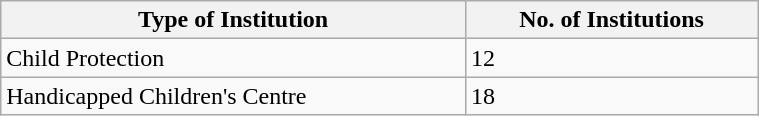<table class="wikitable centre" width="40%">
<tr>
<th>Type of Institution</th>
<th>No. of Institutions</th>
</tr>
<tr>
<td>Child Protection</td>
<td>12</td>
</tr>
<tr>
<td>Handicapped Children's Centre</td>
<td>18</td>
</tr>
</table>
